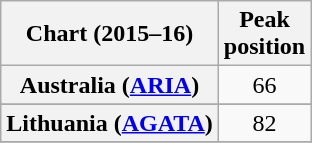<table class="wikitable sortable plainrowheaders" style="text-align:center;">
<tr>
<th>Chart (2015–16)</th>
<th>Peak<br>position</th>
</tr>
<tr>
<th scope="row">Australia (<a href='#'>ARIA</a>)</th>
<td>66</td>
</tr>
<tr>
</tr>
<tr>
</tr>
<tr>
</tr>
<tr>
</tr>
<tr>
<th scope="row">Lithuania (<a href='#'>AGATA</a>)</th>
<td>82</td>
</tr>
<tr>
</tr>
</table>
